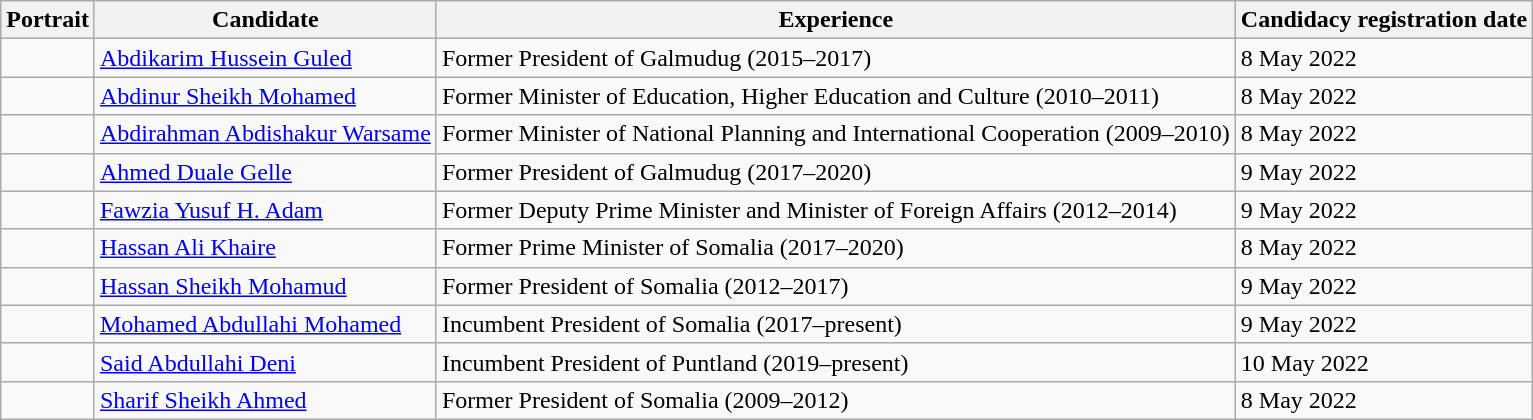<table class="wikitable">
<tr>
<th>Portrait</th>
<th>Candidate</th>
<th>Experience</th>
<th>Candidacy registration date</th>
</tr>
<tr>
<td></td>
<td><a href='#'>Abdikarim Hussein Guled</a></td>
<td>Former President of Galmudug (2015–2017)</td>
<td>8 May 2022</td>
</tr>
<tr>
<td></td>
<td><a href='#'>Abdinur Sheikh Mohamed</a></td>
<td>Former Minister of Education, Higher Education and Culture (2010–2011)</td>
<td>8 May 2022</td>
</tr>
<tr>
<td></td>
<td><a href='#'>Abdirahman Abdishakur Warsame</a></td>
<td>Former Minister of National Planning and International Cooperation (2009–2010)</td>
<td>8 May 2022</td>
</tr>
<tr>
<td></td>
<td><a href='#'>Ahmed Duale Gelle</a></td>
<td>Former President of Galmudug (2017–2020)</td>
<td>9 May 2022</td>
</tr>
<tr>
<td></td>
<td><a href='#'>Fawzia Yusuf H. Adam</a></td>
<td>Former Deputy Prime Minister and Minister of Foreign Affairs (2012–2014)</td>
<td>9 May 2022</td>
</tr>
<tr>
<td></td>
<td><a href='#'>Hassan Ali Khaire</a></td>
<td>Former Prime Minister of Somalia (2017–2020)</td>
<td>8 May 2022</td>
</tr>
<tr>
<td></td>
<td><a href='#'>Hassan Sheikh Mohamud</a></td>
<td>Former President of Somalia (2012–2017)</td>
<td>9 May 2022</td>
</tr>
<tr>
<td></td>
<td><a href='#'>Mohamed Abdullahi Mohamed</a></td>
<td>Incumbent President of Somalia (2017–present)</td>
<td>9 May 2022</td>
</tr>
<tr>
<td></td>
<td><a href='#'>Said Abdullahi Deni</a></td>
<td>Incumbent President of Puntland (2019–present)</td>
<td>10 May 2022</td>
</tr>
<tr>
<td></td>
<td><a href='#'>Sharif Sheikh Ahmed</a></td>
<td>Former President of Somalia (2009–2012)</td>
<td>8 May 2022</td>
</tr>
</table>
